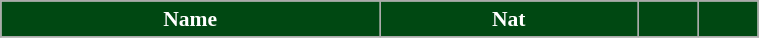<table class="wikitable" style="text-align:center; font-size:90%; width:40%;">
<tr>
<th style="background:#004812; color:white; text-align:center;">Name</th>
<th style="background:#004812; color:white; text-align:center;">Nat</th>
<th style="background:#004812; color:white; text-align:center;"></th>
<th style="background:#004812; color:white; text-align:center;"></th>
</tr>
<tr>
</tr>
</table>
